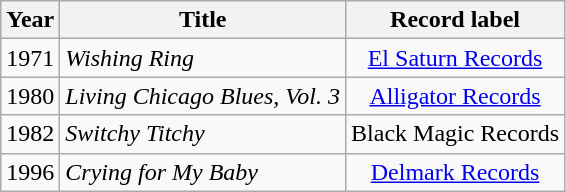<table class="wikitable sortable">
<tr>
<th>Year</th>
<th>Title</th>
<th>Record label</th>
</tr>
<tr>
<td>1971</td>
<td><em>Wishing Ring</em></td>
<td style="text-align:center;"><a href='#'>El Saturn Records</a></td>
</tr>
<tr>
<td>1980</td>
<td><em>Living Chicago Blues, Vol. 3</em></td>
<td style="text-align:center;"><a href='#'>Alligator Records</a></td>
</tr>
<tr>
<td>1982</td>
<td><em>Switchy Titchy</em></td>
<td style="text-align:center;">Black Magic Records</td>
</tr>
<tr>
<td>1996</td>
<td><em>Crying for My Baby</em></td>
<td style="text-align:center;"><a href='#'>Delmark Records</a></td>
</tr>
</table>
